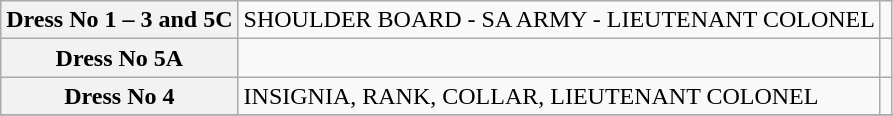<table class=wikitable style="text-align: left;">
<tr>
<th>Dress No 1 – 3 and 5C</th>
<td>SHOULDER BOARD - SA ARMY - LIEUTENANT COLONEL</td>
<td></td>
</tr>
<tr>
<th>Dress No 5A</th>
<td></td>
<td></td>
</tr>
<tr>
<th>Dress No 4</th>
<td>INSIGNIA, RANK, COLLAR, LIEUTENANT COLONEL</td>
<td></td>
</tr>
<tr>
</tr>
</table>
